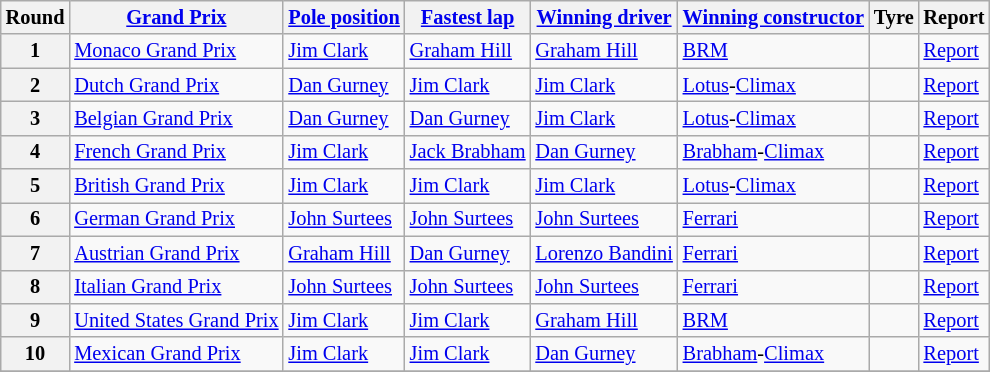<table class="wikitable" style="font-size:85%">
<tr>
<th>Round</th>
<th><a href='#'>Grand Prix</a></th>
<th><a href='#'>Pole position</a></th>
<th><a href='#'>Fastest lap</a></th>
<th><a href='#'>Winning driver</a></th>
<th><a href='#'>Winning constructor</a></th>
<th>Tyre</th>
<th>Report</th>
</tr>
<tr>
<th>1</th>
<td> <a href='#'>Monaco Grand Prix</a></td>
<td> <a href='#'>Jim Clark</a></td>
<td> <a href='#'>Graham Hill</a></td>
<td> <a href='#'>Graham Hill</a></td>
<td> <a href='#'>BRM</a></td>
<td></td>
<td><a href='#'>Report</a></td>
</tr>
<tr>
<th>2</th>
<td> <a href='#'>Dutch Grand Prix</a></td>
<td> <a href='#'>Dan Gurney</a></td>
<td> <a href='#'>Jim Clark</a></td>
<td> <a href='#'>Jim Clark</a></td>
<td> <a href='#'>Lotus</a>-<a href='#'>Climax</a></td>
<td></td>
<td><a href='#'>Report</a></td>
</tr>
<tr>
<th>3</th>
<td> <a href='#'>Belgian Grand Prix</a></td>
<td> <a href='#'>Dan Gurney</a></td>
<td> <a href='#'>Dan Gurney</a></td>
<td> <a href='#'>Jim Clark</a></td>
<td> <a href='#'>Lotus</a>-<a href='#'>Climax</a></td>
<td></td>
<td><a href='#'>Report</a></td>
</tr>
<tr>
<th>4</th>
<td> <a href='#'>French Grand Prix</a></td>
<td> <a href='#'>Jim Clark</a></td>
<td> <a href='#'>Jack Brabham</a></td>
<td> <a href='#'>Dan Gurney</a></td>
<td> <a href='#'>Brabham</a>-<a href='#'>Climax</a></td>
<td></td>
<td><a href='#'>Report</a></td>
</tr>
<tr>
<th>5</th>
<td> <a href='#'>British Grand Prix</a></td>
<td> <a href='#'>Jim Clark</a></td>
<td> <a href='#'>Jim Clark</a></td>
<td> <a href='#'>Jim Clark</a></td>
<td> <a href='#'>Lotus</a>-<a href='#'>Climax</a></td>
<td></td>
<td><a href='#'>Report</a></td>
</tr>
<tr>
<th>6</th>
<td> <a href='#'>German Grand Prix</a></td>
<td> <a href='#'>John Surtees</a></td>
<td> <a href='#'>John Surtees</a></td>
<td> <a href='#'>John Surtees</a></td>
<td> <a href='#'>Ferrari</a></td>
<td></td>
<td><a href='#'>Report</a></td>
</tr>
<tr>
<th>7</th>
<td> <a href='#'>Austrian Grand Prix</a></td>
<td> <a href='#'>Graham Hill</a></td>
<td> <a href='#'>Dan Gurney</a></td>
<td> <a href='#'>Lorenzo Bandini</a></td>
<td> <a href='#'>Ferrari</a></td>
<td></td>
<td><a href='#'>Report</a></td>
</tr>
<tr>
<th>8</th>
<td> <a href='#'>Italian Grand Prix</a></td>
<td> <a href='#'>John Surtees</a></td>
<td> <a href='#'>John Surtees</a></td>
<td> <a href='#'>John Surtees</a></td>
<td> <a href='#'>Ferrari</a></td>
<td></td>
<td><a href='#'>Report</a></td>
</tr>
<tr>
<th>9</th>
<td> <a href='#'>United States Grand Prix</a></td>
<td> <a href='#'>Jim Clark</a></td>
<td> <a href='#'>Jim Clark</a></td>
<td> <a href='#'>Graham Hill</a></td>
<td> <a href='#'>BRM</a></td>
<td></td>
<td><a href='#'>Report</a></td>
</tr>
<tr>
<th>10</th>
<td> <a href='#'>Mexican Grand Prix</a></td>
<td> <a href='#'>Jim Clark</a></td>
<td> <a href='#'>Jim Clark</a></td>
<td> <a href='#'>Dan Gurney</a></td>
<td> <a href='#'>Brabham</a>-<a href='#'>Climax</a></td>
<td></td>
<td><a href='#'>Report</a></td>
</tr>
<tr>
</tr>
</table>
